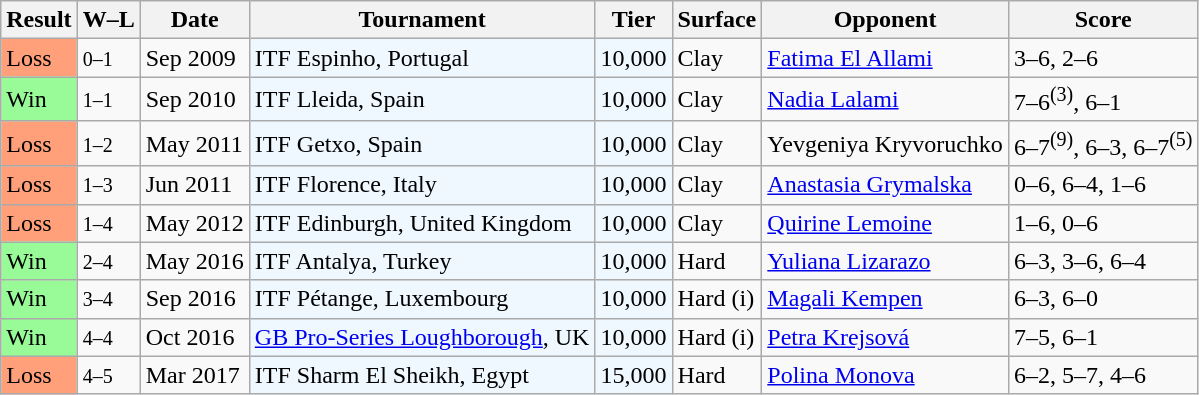<table class="sortable wikitable">
<tr>
<th>Result</th>
<th class=unsortable>W–L</th>
<th>Date</th>
<th>Tournament</th>
<th>Tier</th>
<th>Surface</th>
<th>Opponent</th>
<th class=unsortable>Score</th>
</tr>
<tr>
<td bgcolor="FFA07A">Loss</td>
<td><small>0–1</small></td>
<td>Sep 2009</td>
<td bgcolor="#f0f8ff">ITF Espinho, Portugal</td>
<td bgcolor="#f0f8ff">10,000</td>
<td>Clay</td>
<td> <a href='#'>Fatima El Allami</a></td>
<td>3–6, 2–6</td>
</tr>
<tr>
<td bgcolor="98FB98">Win</td>
<td><small>1–1</small></td>
<td>Sep 2010</td>
<td bgcolor="#f0f8ff">ITF Lleida, Spain</td>
<td bgcolor="#f0f8ff">10,000</td>
<td>Clay</td>
<td> <a href='#'>Nadia Lalami</a></td>
<td>7–6<sup>(3)</sup>, 6–1</td>
</tr>
<tr>
<td bgcolor="FFA07A">Loss</td>
<td><small>1–2</small></td>
<td>May 2011</td>
<td bgcolor="#f0f8ff">ITF Getxo, Spain</td>
<td bgcolor="#f0f8ff">10,000</td>
<td>Clay</td>
<td> Yevgeniya Kryvoruchko</td>
<td>6–7<sup>(9)</sup>, 6–3, 6–7<sup>(5)</sup></td>
</tr>
<tr>
<td bgcolor="FFA07A">Loss</td>
<td><small>1–3</small></td>
<td>Jun 2011</td>
<td bgcolor="#f0f8ff">ITF Florence, Italy</td>
<td bgcolor="#f0f8ff">10,000</td>
<td>Clay</td>
<td> <a href='#'>Anastasia Grymalska</a></td>
<td>0–6, 6–4, 1–6</td>
</tr>
<tr>
<td bgcolor="FFA07A">Loss</td>
<td><small>1–4</small></td>
<td>May 2012</td>
<td bgcolor="#f0f8ff">ITF Edinburgh, United Kingdom</td>
<td bgcolor="#f0f8ff">10,000</td>
<td>Clay</td>
<td> <a href='#'>Quirine Lemoine</a></td>
<td>1–6, 0–6</td>
</tr>
<tr>
<td bgcolor="98FB98">Win</td>
<td><small>2–4</small></td>
<td>May 2016</td>
<td bgcolor="#f0f8ff">ITF Antalya, Turkey</td>
<td bgcolor="#f0f8ff">10,000</td>
<td>Hard</td>
<td> <a href='#'>Yuliana Lizarazo</a></td>
<td>6–3, 3–6, 6–4</td>
</tr>
<tr>
<td bgcolor="98FB98">Win</td>
<td><small>3–4</small></td>
<td>Sep 2016</td>
<td bgcolor="#f0f8ff">ITF Pétange, Luxembourg</td>
<td bgcolor="#f0f8ff">10,000</td>
<td>Hard (i)</td>
<td> <a href='#'>Magali Kempen</a></td>
<td>6–3, 6–0</td>
</tr>
<tr>
<td bgcolor="98FB98">Win</td>
<td><small>4–4</small></td>
<td>Oct 2016</td>
<td bgcolor="#f0f8ff"><a href='#'>GB Pro-Series Loughborough</a>, UK</td>
<td bgcolor="#f0f8ff">10,000</td>
<td>Hard (i)</td>
<td> <a href='#'>Petra Krejsová</a></td>
<td>7–5, 6–1</td>
</tr>
<tr>
<td bgcolor="FFA07A">Loss</td>
<td><small>4–5</small></td>
<td>Mar 2017</td>
<td style="background:#f0f8ff;">ITF Sharm El Sheikh, Egypt</td>
<td style="background:#f0f8ff;">15,000</td>
<td>Hard</td>
<td> <a href='#'>Polina Monova</a></td>
<td>6–2, 5–7, 4–6</td>
</tr>
</table>
